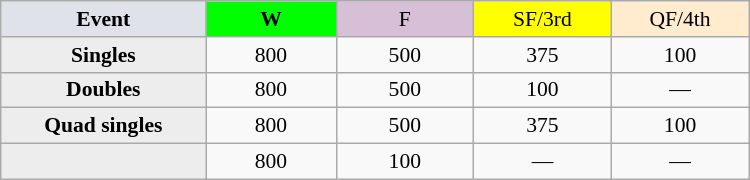<table class=wikitable style=font-size:90%;text-align:center>
<tr>
<td style="width:130px; background:#dfe2e9;"><strong>Event</strong></td>
<td style="width:80px; background:lime;"><strong>W</strong></td>
<td style="width:85px; background:thistle;">F</td>
<td style="width:85px; background:#ff0;">SF/3rd</td>
<td style="width:85px; background:#ffebcd;">QF/4th</td>
</tr>
<tr>
<th style="background:#ededed;">Singles</th>
<td>800</td>
<td>500</td>
<td>375</td>
<td>100</td>
</tr>
<tr>
<th style="background:#ededed;">Doubles</th>
<td>800</td>
<td>500</td>
<td>100</td>
<td>—</td>
</tr>
<tr>
<th style="background:#ededed;">Quad singles</th>
<td>800</td>
<td>500</td>
<td>375</td>
<td>100</td>
</tr>
<tr>
<th style="background:#ededed;"></th>
<td>800</td>
<td>100</td>
<td>—</td>
<td>—</td>
</tr>
</table>
